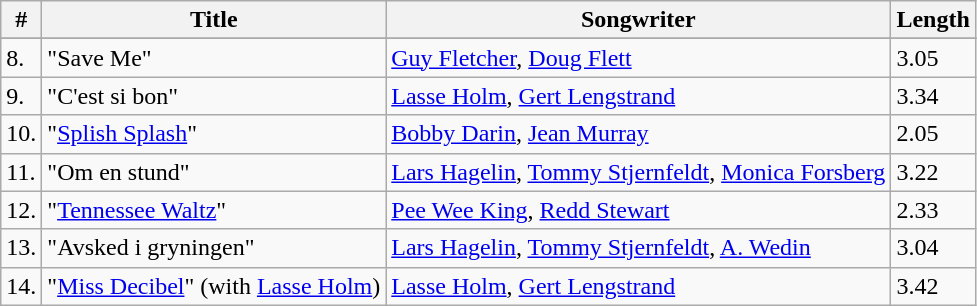<table class="wikitable">
<tr>
<th>#</th>
<th>Title</th>
<th>Songwriter</th>
<th>Length</th>
</tr>
<tr bgcolor="#ebf5ff">
</tr>
<tr>
<td>8.</td>
<td>"Save Me"</td>
<td><a href='#'>Guy Fletcher</a>, <a href='#'>Doug Flett</a></td>
<td>3.05</td>
</tr>
<tr>
<td>9.</td>
<td>"C'est si bon"</td>
<td><a href='#'>Lasse Holm</a>, <a href='#'>Gert Lengstrand</a></td>
<td>3.34</td>
</tr>
<tr>
<td>10.</td>
<td>"<a href='#'>Splish Splash</a>"</td>
<td><a href='#'>Bobby Darin</a>, <a href='#'>Jean Murray</a></td>
<td>2.05</td>
</tr>
<tr>
<td>11.</td>
<td>"Om en stund"</td>
<td><a href='#'>Lars Hagelin</a>, <a href='#'>Tommy Stjernfeldt</a>, <a href='#'>Monica Forsberg</a></td>
<td>3.22</td>
</tr>
<tr>
<td>12.</td>
<td>"<a href='#'>Tennessee Waltz</a>"</td>
<td><a href='#'>Pee Wee King</a>, <a href='#'>Redd Stewart</a></td>
<td>2.33</td>
</tr>
<tr>
<td>13.</td>
<td>"Avsked i gryningen"</td>
<td><a href='#'>Lars Hagelin</a>, <a href='#'>Tommy Stjernfeldt</a>, <a href='#'>A. Wedin</a></td>
<td>3.04</td>
</tr>
<tr>
<td>14.</td>
<td>"<a href='#'>Miss Decibel</a>" (with <a href='#'>Lasse Holm</a>)</td>
<td><a href='#'>Lasse Holm</a>, <a href='#'>Gert Lengstrand</a></td>
<td>3.42</td>
</tr>
</table>
